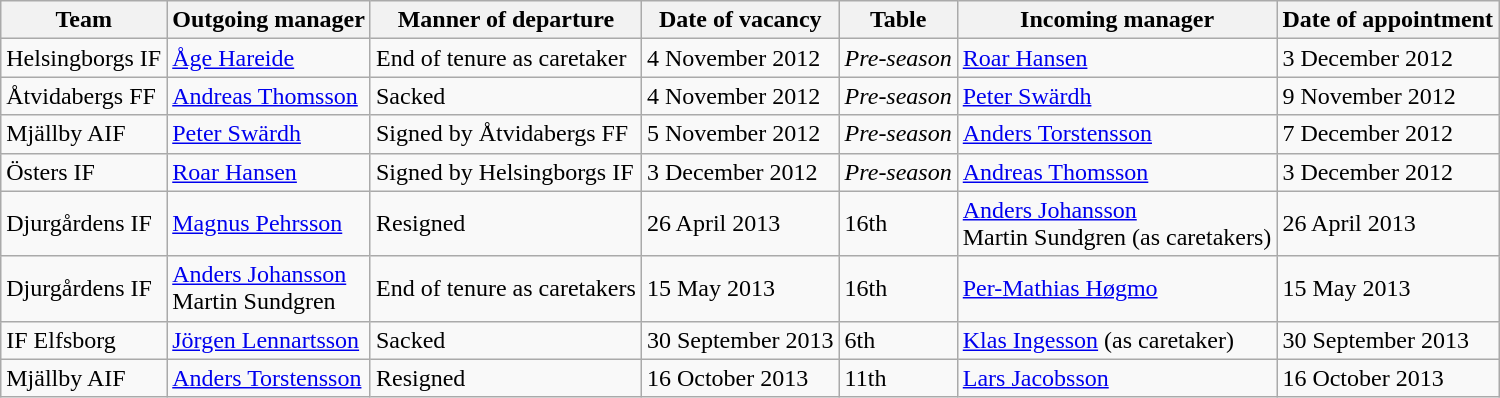<table class="wikitable">
<tr>
<th>Team</th>
<th>Outgoing manager</th>
<th>Manner of departure</th>
<th>Date of vacancy</th>
<th>Table</th>
<th>Incoming manager</th>
<th>Date of appointment</th>
</tr>
<tr>
<td>Helsingborgs IF</td>
<td> <a href='#'>Åge Hareide</a></td>
<td>End of tenure as caretaker</td>
<td>4 November 2012</td>
<td><em>Pre-season</em></td>
<td> <a href='#'>Roar Hansen</a></td>
<td>3 December 2012</td>
</tr>
<tr>
<td>Åtvidabergs FF</td>
<td> <a href='#'>Andreas Thomsson</a></td>
<td>Sacked</td>
<td>4 November 2012</td>
<td><em>Pre-season</em></td>
<td> <a href='#'>Peter Swärdh</a></td>
<td>9 November 2012</td>
</tr>
<tr>
<td>Mjällby AIF</td>
<td> <a href='#'>Peter Swärdh</a></td>
<td>Signed by Åtvidabergs FF</td>
<td>5 November 2012</td>
<td><em>Pre-season</em></td>
<td> <a href='#'>Anders Torstensson</a></td>
<td>7 December 2012</td>
</tr>
<tr>
<td>Östers IF</td>
<td> <a href='#'>Roar Hansen</a></td>
<td>Signed by Helsingborgs IF</td>
<td>3 December 2012</td>
<td><em>Pre-season</em></td>
<td> <a href='#'>Andreas Thomsson</a></td>
<td>3 December 2012</td>
</tr>
<tr>
<td>Djurgårdens IF</td>
<td> <a href='#'>Magnus Pehrsson</a></td>
<td>Resigned</td>
<td>26 April 2013</td>
<td>16th</td>
<td> <a href='#'>Anders Johansson</a><br> Martin Sundgren (as caretakers)</td>
<td>26 April 2013</td>
</tr>
<tr>
<td>Djurgårdens IF</td>
<td> <a href='#'>Anders Johansson</a><br> Martin Sundgren</td>
<td>End of tenure as caretakers</td>
<td>15 May 2013</td>
<td>16th</td>
<td> <a href='#'>Per-Mathias Høgmo</a></td>
<td>15 May 2013</td>
</tr>
<tr>
<td>IF Elfsborg</td>
<td> <a href='#'>Jörgen Lennartsson</a></td>
<td>Sacked</td>
<td>30 September 2013</td>
<td>6th</td>
<td> <a href='#'>Klas Ingesson</a> (as caretaker)</td>
<td>30 September 2013</td>
</tr>
<tr>
<td>Mjällby AIF</td>
<td> <a href='#'>Anders Torstensson</a></td>
<td>Resigned</td>
<td>16 October 2013</td>
<td>11th</td>
<td> <a href='#'>Lars Jacobsson</a></td>
<td>16 October 2013</td>
</tr>
</table>
